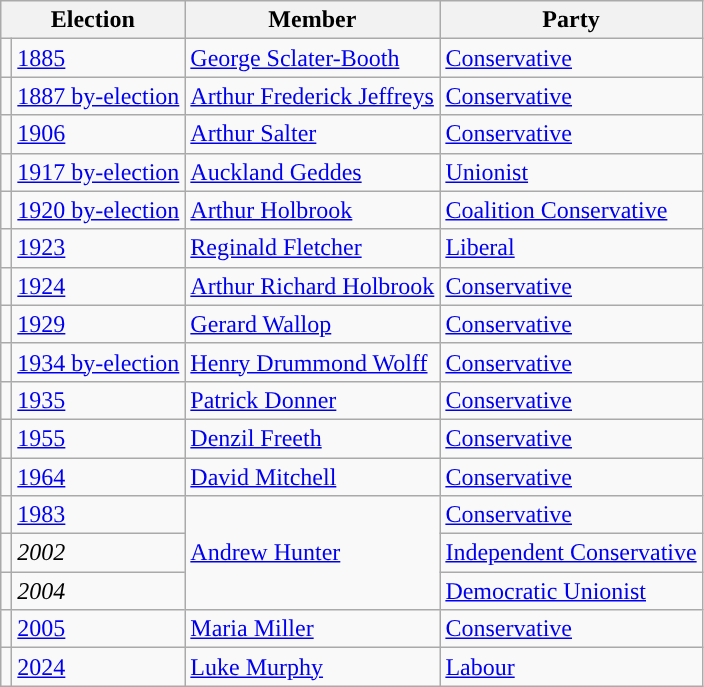<table class="wikitable">
<tr>
<th colspan="2">Election</th>
<th>Member</th>
<th>Party</th>
</tr>
<tr>
<td style="color:inherit;background-color: "></td>
<td><a href='#'>1885</a></td>
<td><a href='#'>George Sclater-Booth</a></td>
<td><a href='#'>Conservative</a></td>
</tr>
<tr>
<td style="color:inherit;background-color: "></td>
<td><a href='#'>1887 by-election</a></td>
<td><a href='#'>Arthur Frederick Jeffreys</a></td>
<td><a href='#'>Conservative</a></td>
</tr>
<tr>
<td style="color:inherit;background-color: "></td>
<td><a href='#'>1906</a></td>
<td><a href='#'>Arthur Salter</a></td>
<td><a href='#'>Conservative</a></td>
</tr>
<tr>
<td style="color:inherit;background-color: "></td>
<td><a href='#'>1917 by-election</a></td>
<td><a href='#'>Auckland Geddes</a></td>
<td><a href='#'>Unionist</a></td>
</tr>
<tr>
<td style="color:inherit;background-color: "></td>
<td><a href='#'>1920 by-election</a></td>
<td><a href='#'>Arthur Holbrook</a></td>
<td><a href='#'>Coalition Conservative</a></td>
</tr>
<tr>
<td style="color:inherit;background-color: "></td>
<td><a href='#'>1923</a></td>
<td><a href='#'>Reginald Fletcher</a></td>
<td><a href='#'>Liberal</a></td>
</tr>
<tr>
<td style="color:inherit;background-color: "></td>
<td><a href='#'>1924</a></td>
<td><a href='#'>Arthur Richard Holbrook</a></td>
<td><a href='#'>Conservative</a></td>
</tr>
<tr>
<td style="color:inherit;background-color: "></td>
<td><a href='#'>1929</a></td>
<td><a href='#'>Gerard Wallop</a></td>
<td><a href='#'>Conservative</a></td>
</tr>
<tr>
<td style="color:inherit;background-color: "></td>
<td><a href='#'>1934 by-election</a></td>
<td><a href='#'>Henry Drummond Wolff</a></td>
<td><a href='#'>Conservative</a></td>
</tr>
<tr>
<td style="color:inherit;background-color: "></td>
<td><a href='#'>1935</a></td>
<td><a href='#'>Patrick Donner</a></td>
<td><a href='#'>Conservative</a></td>
</tr>
<tr>
<td style="color:inherit;background-color: "></td>
<td><a href='#'>1955</a></td>
<td><a href='#'>Denzil Freeth</a></td>
<td><a href='#'>Conservative</a></td>
</tr>
<tr>
<td style="color:inherit;background-color: "></td>
<td><a href='#'>1964</a></td>
<td><a href='#'>David Mitchell</a></td>
<td><a href='#'>Conservative</a></td>
</tr>
<tr>
<td style="color:inherit;background-color: "></td>
<td><a href='#'>1983</a></td>
<td rowspan="3"><a href='#'>Andrew Hunter</a></td>
<td><a href='#'>Conservative</a></td>
</tr>
<tr>
<td style="color:inherit;background-color: "></td>
<td><em>2002</em></td>
<td><a href='#'>Independent Conservative</a></td>
</tr>
<tr>
<td style="color:inherit;background-color: "></td>
<td><em>2004</em></td>
<td><a href='#'>Democratic Unionist</a></td>
</tr>
<tr>
<td style="color:inherit;background-color: "></td>
<td><a href='#'>2005</a></td>
<td><a href='#'>Maria Miller</a></td>
<td><a href='#'>Conservative</a></td>
</tr>
<tr>
<td style="color:inherit;background-color: "></td>
<td><a href='#'>2024</a></td>
<td><a href='#'>Luke Murphy</a></td>
<td><a href='#'>Labour</a></td>
</tr>
</table>
